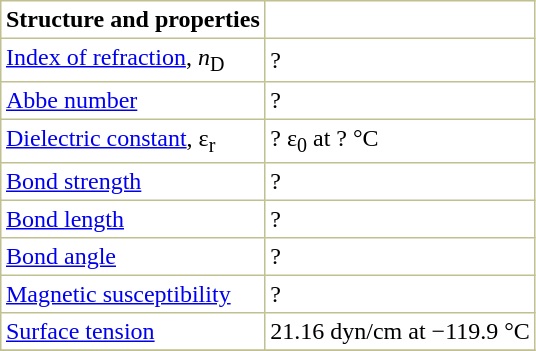<table border="1" cellspacing="0" cellpadding="3" style="margin: 0 0 0 0.5em; background: #FFFFFF; border-collapse: collapse; border-color: #C0C090;">
<tr>
<th>Structure and properties</th>
</tr>
<tr>
<td><a href='#'>Index of refraction</a>, <em>n</em><sub>D</sub></td>
<td>? </td>
</tr>
<tr>
<td><a href='#'>Abbe number</a></td>
<td>? </td>
</tr>
<tr>
<td><a href='#'>Dielectric constant</a>, ε<sub>r</sub></td>
<td>? ε<sub>0</sub> at ? °C </td>
</tr>
<tr>
<td><a href='#'>Bond strength</a></td>
<td>? </td>
</tr>
<tr>
<td><a href='#'>Bond length</a></td>
<td>? </td>
</tr>
<tr>
<td><a href='#'>Bond angle</a></td>
<td>? </td>
</tr>
<tr>
<td><a href='#'>Magnetic susceptibility</a></td>
<td>? </td>
</tr>
<tr>
<td><a href='#'>Surface tension</a></td>
<td>21.16 dyn/cm at −119.9 °C</td>
</tr>
<tr>
</tr>
</table>
